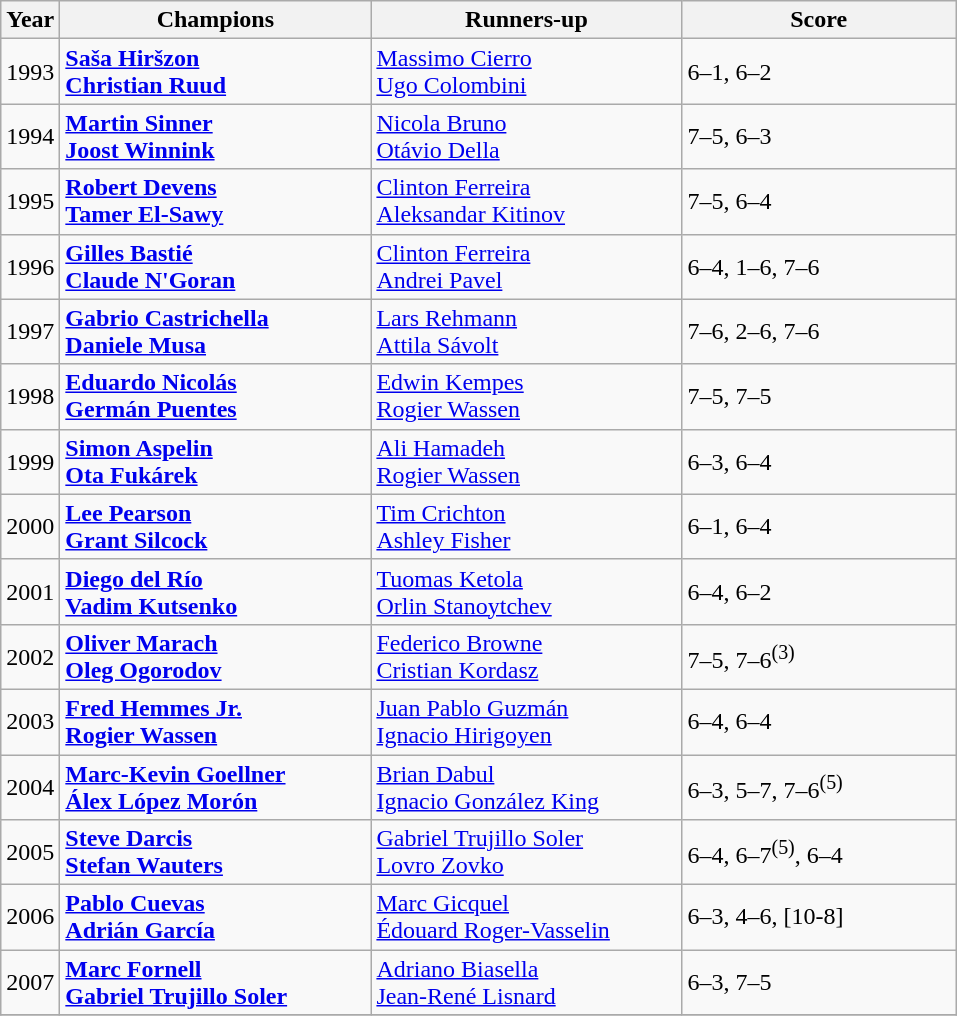<table class="wikitable">
<tr>
<th>Year</th>
<th width="200">Champions</th>
<th width="200">Runners-up</th>
<th width="175">Score</th>
</tr>
<tr>
<td>1993</td>
<td> <strong><a href='#'>Saša Hiršzon</a></strong><br> <strong><a href='#'>Christian Ruud</a></strong></td>
<td> <a href='#'>Massimo Cierro</a><br> <a href='#'>Ugo Colombini</a></td>
<td>6–1, 6–2</td>
</tr>
<tr>
<td>1994</td>
<td> <strong><a href='#'>Martin Sinner</a></strong><br> <strong><a href='#'>Joost Winnink</a></strong></td>
<td> <a href='#'>Nicola Bruno</a><br> <a href='#'>Otávio Della</a></td>
<td>7–5, 6–3</td>
</tr>
<tr>
<td>1995</td>
<td> <strong><a href='#'>Robert Devens</a></strong><br> <strong><a href='#'>Tamer El-Sawy</a></strong></td>
<td> <a href='#'>Clinton Ferreira</a><br> <a href='#'>Aleksandar Kitinov</a></td>
<td>7–5, 6–4</td>
</tr>
<tr>
<td>1996</td>
<td> <strong><a href='#'>Gilles Bastié</a></strong><br> <strong><a href='#'>Claude N'Goran</a></strong></td>
<td> <a href='#'>Clinton Ferreira</a><br> <a href='#'>Andrei Pavel</a></td>
<td>6–4, 1–6, 7–6</td>
</tr>
<tr>
<td>1997</td>
<td> <strong><a href='#'>Gabrio Castrichella</a></strong><br> <strong><a href='#'>Daniele Musa</a></strong></td>
<td> <a href='#'>Lars Rehmann</a><br> <a href='#'>Attila Sávolt</a></td>
<td>7–6, 2–6, 7–6</td>
</tr>
<tr>
<td>1998</td>
<td> <strong><a href='#'>Eduardo Nicolás</a></strong><br> <strong><a href='#'>Germán Puentes</a></strong></td>
<td> <a href='#'>Edwin Kempes</a><br> <a href='#'>Rogier Wassen</a></td>
<td>7–5, 7–5</td>
</tr>
<tr>
<td>1999</td>
<td> <strong><a href='#'>Simon Aspelin</a></strong><br> <strong><a href='#'>Ota Fukárek</a></strong></td>
<td> <a href='#'>Ali Hamadeh</a><br> <a href='#'>Rogier Wassen</a></td>
<td>6–3, 6–4</td>
</tr>
<tr>
<td>2000</td>
<td> <strong><a href='#'>Lee Pearson</a></strong><br> <strong><a href='#'>Grant Silcock</a></strong></td>
<td> <a href='#'>Tim Crichton</a><br> <a href='#'>Ashley Fisher</a></td>
<td>6–1, 6–4</td>
</tr>
<tr>
<td>2001</td>
<td> <strong><a href='#'>Diego del Río</a></strong><br> <strong><a href='#'>Vadim Kutsenko</a></strong></td>
<td> <a href='#'>Tuomas Ketola</a><br> <a href='#'>Orlin Stanoytchev</a></td>
<td>6–4, 6–2</td>
</tr>
<tr>
<td>2002</td>
<td> <strong><a href='#'>Oliver Marach</a></strong><br> <strong><a href='#'>Oleg Ogorodov</a></strong></td>
<td> <a href='#'>Federico Browne</a><br> <a href='#'>Cristian Kordasz</a></td>
<td>7–5, 7–6<sup>(3)</sup></td>
</tr>
<tr>
<td>2003</td>
<td> <strong><a href='#'>Fred Hemmes Jr.</a></strong><br> <strong><a href='#'>Rogier Wassen</a></strong></td>
<td> <a href='#'>Juan Pablo Guzmán</a><br> <a href='#'>Ignacio Hirigoyen</a></td>
<td>6–4, 6–4</td>
</tr>
<tr>
<td>2004</td>
<td> <strong><a href='#'>Marc-Kevin Goellner</a></strong><br> <strong><a href='#'>Álex López Morón</a></strong></td>
<td> <a href='#'>Brian Dabul</a><br> <a href='#'>Ignacio González King</a></td>
<td>6–3, 5–7, 7–6<sup>(5)</sup></td>
</tr>
<tr>
<td>2005</td>
<td> <strong><a href='#'>Steve Darcis</a></strong><br> <strong><a href='#'>Stefan Wauters</a></strong></td>
<td> <a href='#'>Gabriel Trujillo Soler</a><br> <a href='#'>Lovro Zovko</a></td>
<td>6–4, 6–7<sup>(5)</sup>, 6–4</td>
</tr>
<tr>
<td>2006</td>
<td> <strong><a href='#'>Pablo Cuevas</a></strong><br> <strong><a href='#'>Adrián García</a></strong></td>
<td> <a href='#'>Marc Gicquel</a><br> <a href='#'>Édouard Roger-Vasselin</a></td>
<td>6–3, 4–6, [10-8]</td>
</tr>
<tr>
<td>2007</td>
<td> <strong><a href='#'>Marc Fornell</a></strong><br> <strong><a href='#'>Gabriel Trujillo Soler</a></strong></td>
<td> <a href='#'>Adriano Biasella</a><br> <a href='#'>Jean-René Lisnard</a></td>
<td>6–3, 7–5</td>
</tr>
<tr>
</tr>
</table>
